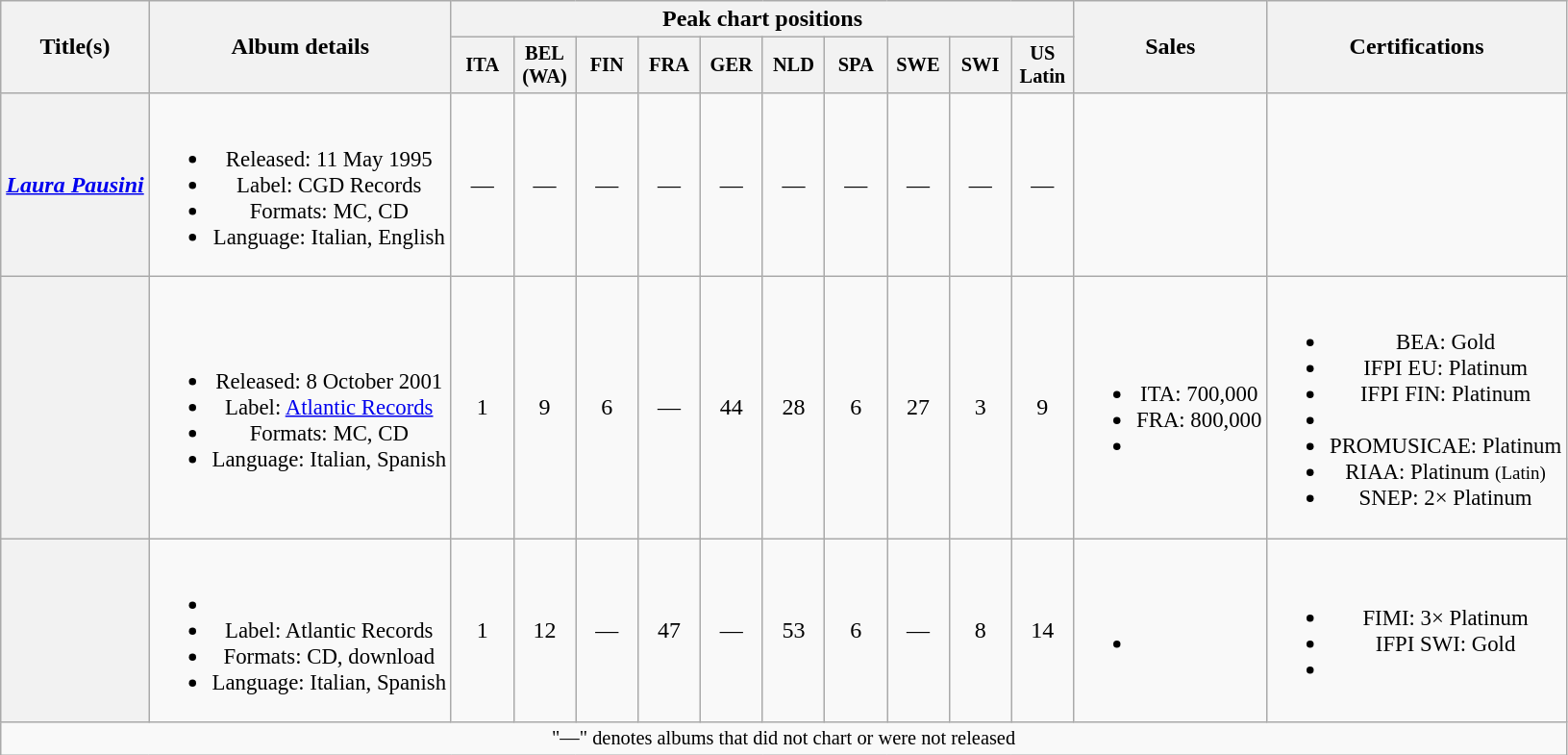<table class="wikitable plainrowheaders" style="text-align:center;" border="1">
<tr>
<th scope="col" rowspan="2">Title(s)</th>
<th scope="col" rowspan="2">Album details</th>
<th scope="col" colspan="10">Peak chart positions</th>
<th scope="col" rowspan="2">Sales</th>
<th scope="col" rowspan="2">Certifications</th>
</tr>
<tr>
<th scope="col" style="width:2.7em;font-size:85%;">ITA<br></th>
<th scope="col" style="width:2.7em;font-size:85%;">BEL<br>(WA)<br></th>
<th scope="col" style="width:2.7em;font-size:85%;">FIN<br></th>
<th scope="col" style="width:2.7em;font-size:85%;">FRA<br></th>
<th scope="col" style="width:2.7em;font-size:85%;">GER<br></th>
<th scope="col" style="width:2.7em;font-size:85%;">NLD<br></th>
<th scope="col" style="width:2.7em;font-size:85%;">SPA<br></th>
<th scope="col" style="width:2.7em;font-size:85%;">SWE<br></th>
<th scope="col" style="width:2.7em;font-size:85%;">SWI<br></th>
<th scope="col" style="width:2.7em;font-size:85%;">US<br>Latin<br></th>
</tr>
<tr>
<th scope="row"><em><a href='#'>Laura Pausini</a></em></th>
<td style="font-size:95%;"><br><ul><li>Released: 11 May 1995</li><li>Label: CGD Records</li><li>Formats: MC, CD</li><li>Language: Italian, English</li></ul></td>
<td>—</td>
<td>—</td>
<td>—</td>
<td>—</td>
<td>—</td>
<td>—</td>
<td>—</td>
<td>—</td>
<td>—</td>
<td>—</td>
<td></td>
<td></td>
</tr>
<tr>
<th scope="row"></th>
<td style="font-size:95%;"><br><ul><li>Released: 8 October 2001</li><li>Label: <a href='#'>Atlantic Records</a></li><li>Formats: MC, CD</li><li>Language: Italian, Spanish</li></ul></td>
<td>1</td>
<td>9</td>
<td>6</td>
<td>—</td>
<td>44</td>
<td>28</td>
<td>6</td>
<td>27</td>
<td>3</td>
<td>9</td>
<td style="font-size:95%;"><br><ul><li>ITA: 700,000</li><li>FRA: 800,000</li><li></li></ul></td>
<td style="font-size:95%;"><br><ul><li>BEA: Gold</li><li>IFPI EU: Platinum</li><li>IFPI FIN: Platinum</li><li></li><li>PROMUSICAE: Platinum</li><li>RIAA: Platinum <small>(Latin)</small></li><li>SNEP: 2× Platinum</li></ul></td>
</tr>
<tr>
<th scope="row"></th>
<td style="font-size:95%;"><br><ul><li></li><li>Label: Atlantic Records</li><li>Formats: CD, download</li><li>Language: Italian, Spanish</li></ul></td>
<td>1</td>
<td>12</td>
<td>—</td>
<td>47</td>
<td>—</td>
<td>53</td>
<td>6</td>
<td>—</td>
<td>8</td>
<td>14</td>
<td style="font-size:95%;"><br><ul><li></li></ul></td>
<td style="font-size:95%;"><br><ul><li>FIMI: 3× Platinum</li><li>IFPI SWI: Gold</li><li></li></ul></td>
</tr>
<tr>
<td align="center" colspan="30" style="font-size:85%">"—" denotes albums that did not chart or were not released</td>
</tr>
</table>
